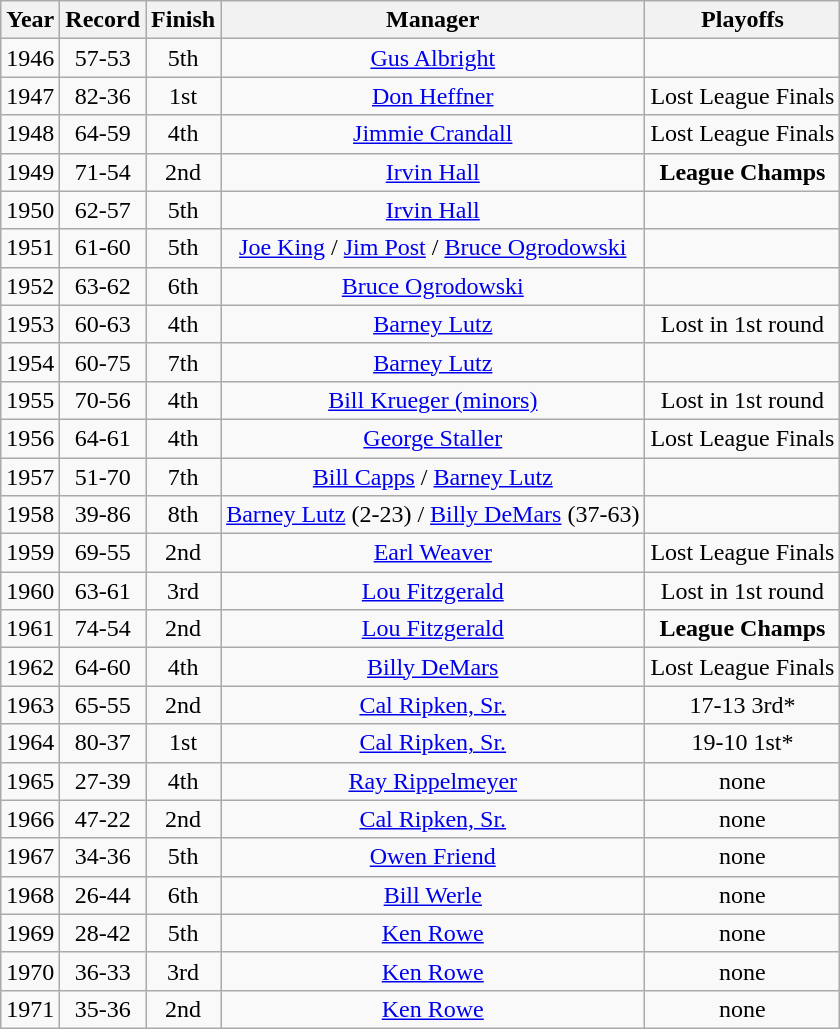<table class="wikitable" style="text-align:center">
<tr>
<th>Year</th>
<th>Record</th>
<th>Finish</th>
<th>Manager</th>
<th>Playoffs</th>
</tr>
<tr>
<td>1946</td>
<td>57-53</td>
<td>5th</td>
<td><a href='#'>Gus Albright</a></td>
<td></td>
</tr>
<tr>
<td>1947</td>
<td>82-36</td>
<td>1st</td>
<td><a href='#'>Don Heffner</a></td>
<td>Lost League Finals</td>
</tr>
<tr>
<td>1948</td>
<td>64-59</td>
<td>4th</td>
<td><a href='#'>Jimmie Crandall</a></td>
<td>Lost League Finals</td>
</tr>
<tr>
<td>1949</td>
<td>71-54</td>
<td>2nd</td>
<td><a href='#'>Irvin Hall</a></td>
<td><strong>League Champs</strong></td>
</tr>
<tr>
<td>1950</td>
<td>62-57</td>
<td>5th</td>
<td><a href='#'>Irvin Hall</a></td>
<td></td>
</tr>
<tr>
<td>1951</td>
<td>61-60</td>
<td>5th</td>
<td><a href='#'>Joe King</a> / <a href='#'>Jim Post</a> / <a href='#'>Bruce Ogrodowski</a></td>
<td></td>
</tr>
<tr>
<td>1952</td>
<td>63-62</td>
<td>6th</td>
<td><a href='#'>Bruce Ogrodowski</a></td>
<td></td>
</tr>
<tr>
<td>1953</td>
<td>60-63</td>
<td>4th</td>
<td><a href='#'>Barney Lutz</a></td>
<td>Lost in 1st round</td>
</tr>
<tr>
<td>1954</td>
<td>60-75</td>
<td>7th</td>
<td><a href='#'>Barney Lutz</a></td>
<td></td>
</tr>
<tr>
<td>1955</td>
<td>70-56</td>
<td>4th</td>
<td><a href='#'>Bill Krueger (minors)</a></td>
<td>Lost in 1st round</td>
</tr>
<tr>
<td>1956</td>
<td>64-61</td>
<td>4th</td>
<td><a href='#'>George Staller</a></td>
<td>Lost League Finals</td>
</tr>
<tr>
<td>1957</td>
<td>51-70</td>
<td>7th</td>
<td><a href='#'>Bill Capps</a> / <a href='#'>Barney Lutz</a></td>
<td></td>
</tr>
<tr>
<td>1958</td>
<td>39-86</td>
<td>8th</td>
<td><a href='#'>Barney Lutz</a> (2-23) / <a href='#'>Billy DeMars</a> (37-63)</td>
<td></td>
</tr>
<tr>
<td>1959</td>
<td>69-55</td>
<td>2nd</td>
<td><a href='#'>Earl Weaver</a></td>
<td>Lost League Finals</td>
</tr>
<tr>
<td>1960</td>
<td>63-61</td>
<td>3rd</td>
<td><a href='#'>Lou Fitzgerald</a></td>
<td>Lost in 1st round</td>
</tr>
<tr>
<td>1961</td>
<td>74-54</td>
<td>2nd</td>
<td><a href='#'>Lou Fitzgerald</a></td>
<td><strong>League Champs</strong></td>
</tr>
<tr>
<td>1962</td>
<td>64-60</td>
<td>4th</td>
<td><a href='#'>Billy DeMars</a></td>
<td>Lost League Finals</td>
</tr>
<tr>
<td>1963</td>
<td>65-55</td>
<td>2nd</td>
<td><a href='#'>Cal Ripken, Sr.</a></td>
<td>17-13 3rd*</td>
</tr>
<tr>
<td>1964</td>
<td>80-37</td>
<td>1st</td>
<td><a href='#'>Cal Ripken, Sr.</a></td>
<td>19-10 1st*</td>
</tr>
<tr>
<td>1965</td>
<td>27-39</td>
<td>4th</td>
<td><a href='#'>Ray Rippelmeyer</a></td>
<td>none</td>
</tr>
<tr>
<td>1966</td>
<td>47-22</td>
<td>2nd</td>
<td><a href='#'>Cal Ripken, Sr.</a></td>
<td>none</td>
</tr>
<tr>
<td>1967</td>
<td>34-36</td>
<td>5th</td>
<td><a href='#'>Owen Friend</a></td>
<td>none</td>
</tr>
<tr>
<td>1968</td>
<td>26-44</td>
<td>6th</td>
<td><a href='#'>Bill Werle</a></td>
<td>none</td>
</tr>
<tr>
<td>1969</td>
<td>28-42</td>
<td>5th</td>
<td><a href='#'>Ken Rowe</a></td>
<td>none</td>
</tr>
<tr>
<td>1970</td>
<td>36-33</td>
<td>3rd</td>
<td><a href='#'>Ken Rowe</a></td>
<td>none</td>
</tr>
<tr>
<td>1971</td>
<td>35-36</td>
<td>2nd</td>
<td><a href='#'>Ken Rowe</a></td>
<td>none</td>
</tr>
</table>
